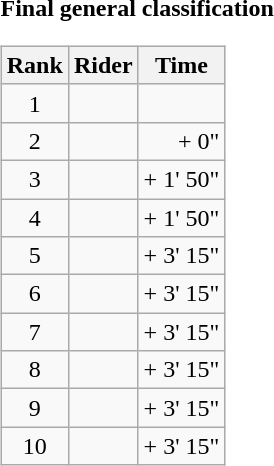<table>
<tr>
<td><strong>Final general classification</strong><br><table class="wikitable">
<tr>
<th scope="col">Rank</th>
<th scope="col">Rider</th>
<th scope="col">Time</th>
</tr>
<tr>
<td style="text-align:center;">1</td>
<td></td>
<td style="text-align:right;"></td>
</tr>
<tr>
<td style="text-align:center;">2</td>
<td></td>
<td style="text-align:right;">+ 0"</td>
</tr>
<tr>
<td style="text-align:center;">3</td>
<td></td>
<td style="text-align:right;">+ 1' 50"</td>
</tr>
<tr>
<td style="text-align:center;">4</td>
<td></td>
<td style="text-align:right;">+ 1' 50"</td>
</tr>
<tr>
<td style="text-align:center;">5</td>
<td></td>
<td style="text-align:right;">+ 3' 15"</td>
</tr>
<tr>
<td style="text-align:center;">6</td>
<td></td>
<td style="text-align:right;">+ 3' 15"</td>
</tr>
<tr>
<td style="text-align:center;">7</td>
<td></td>
<td style="text-align:right;">+ 3' 15"</td>
</tr>
<tr>
<td style="text-align:center;">8</td>
<td></td>
<td style="text-align:right;">+ 3' 15"</td>
</tr>
<tr>
<td style="text-align:center;">9</td>
<td></td>
<td style="text-align:right;">+ 3' 15"</td>
</tr>
<tr>
<td style="text-align:center;">10</td>
<td></td>
<td style="text-align:right;">+ 3' 15"</td>
</tr>
</table>
</td>
</tr>
</table>
